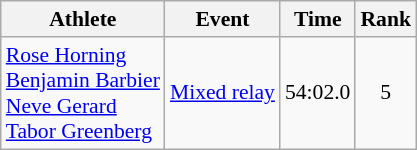<table class="wikitable" style="font-size:90%">
<tr>
<th>Athlete</th>
<th>Event</th>
<th>Time</th>
<th>Rank</th>
</tr>
<tr align=center>
<td align=left><a href='#'>Rose Horning</a><br><a href='#'>Benjamin Barbier</a><br><a href='#'>Neve Gerard</a><br><a href='#'>Tabor Greenberg</a></td>
<td align=left><a href='#'>Mixed relay</a></td>
<td>54:02.0</td>
<td>5</td>
</tr>
</table>
